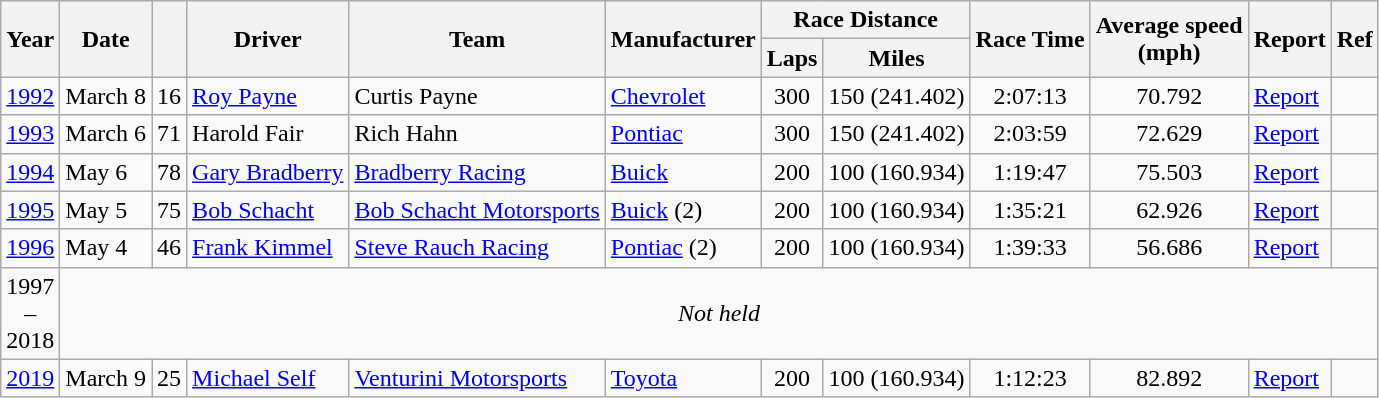<table class="wikitable">
<tr>
<th rowspan="2">Year</th>
<th rowspan="2">Date</th>
<th rowspan="2"></th>
<th rowspan="2">Driver</th>
<th rowspan="2">Team</th>
<th rowspan="2">Manufacturer</th>
<th colspan="2">Race Distance</th>
<th rowspan="2">Race Time</th>
<th rowspan="2">Average speed<br>(mph)</th>
<th rowspan="2">Report</th>
<th rowspan="2">Ref</th>
</tr>
<tr>
<th>Laps</th>
<th>Miles</th>
</tr>
<tr>
<td><a href='#'>1992</a></td>
<td>March 8</td>
<td align="center">16</td>
<td><a href='#'>Roy Payne</a></td>
<td>Curtis Payne</td>
<td><a href='#'>Chevrolet</a></td>
<td align="center">300</td>
<td align="center">150 (241.402)</td>
<td align="center">2:07:13</td>
<td align="center">70.792</td>
<td><a href='#'>Report</a></td>
<td align="center"></td>
</tr>
<tr>
<td><a href='#'>1993</a></td>
<td>March 6</td>
<td align="center">71</td>
<td>Harold Fair</td>
<td>Rich Hahn</td>
<td><a href='#'>Pontiac</a></td>
<td align="center">300</td>
<td align="center">150 (241.402)</td>
<td align="center">2:03:59</td>
<td align="center">72.629</td>
<td><a href='#'>Report</a></td>
<td align="center"></td>
</tr>
<tr>
<td><a href='#'>1994</a></td>
<td>May 6</td>
<td align="center">78</td>
<td><a href='#'>Gary Bradberry</a></td>
<td><a href='#'>Bradberry Racing</a></td>
<td><a href='#'>Buick</a></td>
<td align="center">200</td>
<td align="center">100 (160.934)</td>
<td align="center">1:19:47</td>
<td align="center">75.503</td>
<td><a href='#'>Report</a></td>
<td align="center"></td>
</tr>
<tr>
<td><a href='#'>1995</a></td>
<td>May 5</td>
<td align="center">75</td>
<td><a href='#'>Bob Schacht</a></td>
<td><a href='#'>Bob Schacht Motorsports</a></td>
<td><a href='#'>Buick</a> (2)</td>
<td align="center">200</td>
<td align="center">100 (160.934)</td>
<td align="center">1:35:21</td>
<td align="center">62.926</td>
<td><a href='#'>Report</a></td>
<td align="center"></td>
</tr>
<tr>
<td><a href='#'>1996</a></td>
<td>May 4</td>
<td align="center">46</td>
<td><a href='#'>Frank Kimmel</a></td>
<td><a href='#'>Steve Rauch Racing</a></td>
<td><a href='#'>Pontiac</a> (2)</td>
<td align="center">200</td>
<td align="center">100 (160.934)</td>
<td align="center">1:39:33</td>
<td align="center">56.686</td>
<td><a href='#'>Report</a></td>
<td align="center"></td>
</tr>
<tr>
<td align=center>1997<br>–<br>2018</td>
<td colspan="11" align="center"><em>Not held</em></td>
</tr>
<tr>
<td><a href='#'>2019</a></td>
<td>March 9</td>
<td align="center">25</td>
<td><a href='#'>Michael Self</a></td>
<td><a href='#'>Venturini Motorsports</a></td>
<td><a href='#'>Toyota</a></td>
<td align="center">200</td>
<td align="center">100 (160.934)</td>
<td align="center">1:12:23</td>
<td align="center">82.892</td>
<td><a href='#'>Report</a></td>
<td align="center"></td>
</tr>
</table>
